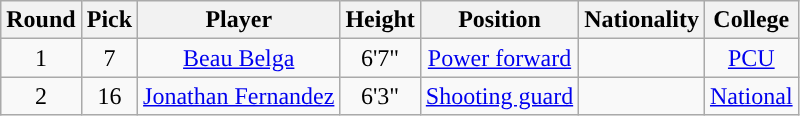<table class="wikitable sortable sortable">
<tr>
<th>Round</th>
<th>Pick</th>
<th>Player</th>
<th>Height</th>
<th>Position</th>
<th>Nationality</th>
<th>College</th>
</tr>
<tr style="text-align: center">
<td>1</td>
<td>7</td>
<td><a href='#'>Beau Belga</a></td>
<td>6'7"</td>
<td><a href='#'>Power forward</a></td>
<td></td>
<td><a href='#'>PCU</a></td>
</tr>
<tr style="text-align: center">
<td>2</td>
<td>16</td>
<td><a href='#'>Jonathan Fernandez</a></td>
<td>6'3"</td>
<td><a href='#'>Shooting guard</a></td>
<td></td>
<td><a href='#'>National</a></td>
</tr>
</table>
